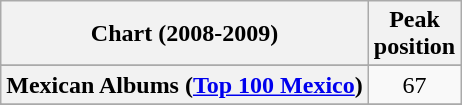<table class="wikitable sortable plainrowheaders">
<tr>
<th>Chart (2008-2009)</th>
<th>Peak<br>position</th>
</tr>
<tr>
</tr>
<tr>
<th scope="row">Mexican Albums (<a href='#'>Top 100 Mexico</a>)</th>
<td align="center">67</td>
</tr>
<tr>
</tr>
<tr>
</tr>
</table>
